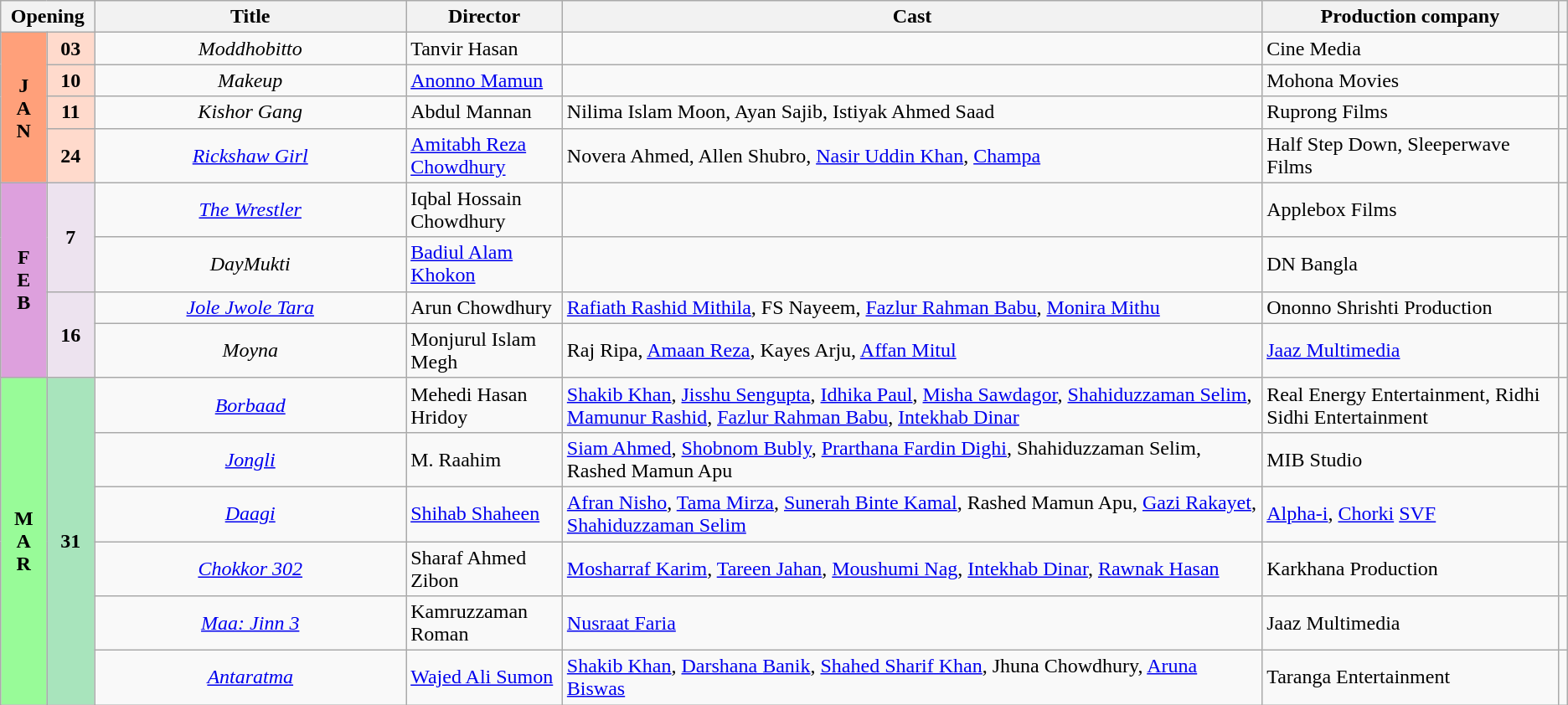<table class="wikitable sortable">
<tr>
<th colspan="2" style="width:6%;"><strong>Opening</strong></th>
<th style="width:20%;"><strong>Title</strong></th>
<th style="width:10%;"><strong>Director</strong></th>
<th style="width:45%;"><strong>Cast</strong></th>
<th style="width:30%;"><strong>Production company</strong></th>
<th class="unsortable" style="width:1%;"></th>
</tr>
<tr>
<td rowspan="4" style="text-align:center;background:#ffa07a;textcolor:#000;"><strong>J</strong><br><strong>A</strong><br><strong>N</strong></td>
<td style="text-align:center;background:#ffdacc;"><strong>03</strong></td>
<td style="text-align:center;"><em>Moddhobitto</em></td>
<td>Tanvir Hasan</td>
<td></td>
<td>Cine Media</td>
<td></td>
</tr>
<tr>
<td style="text-align:center;background:#ffdacc;"><strong>10</strong></td>
<td style="text-align:center;"><em>Makeup</em></td>
<td><a href='#'>Anonno Mamun</a></td>
<td></td>
<td>Mohona Movies</td>
<td></td>
</tr>
<tr>
<td style="text-align:center;background:#ffdacc;"><strong>11</strong></td>
<td style="text-align:center;"><em>Kishor Gang</em></td>
<td>Abdul Mannan</td>
<td>Nilima Islam Moon, Ayan Sajib, Istiyak Ahmed Saad</td>
<td>Ruprong Films</td>
<td></td>
</tr>
<tr>
<td style="text-align:center;background:#ffdacc;"><strong>24</strong></td>
<td style="text-align:center;"><em><a href='#'>Rickshaw Girl</a></em></td>
<td><a href='#'>Amitabh Reza Chowdhury</a></td>
<td>Novera Ahmed, Allen Shubro, <a href='#'>Nasir Uddin Khan</a>, <a href='#'>Champa</a></td>
<td>Half Step Down, Sleeperwave Films</td>
<td></td>
</tr>
<tr>
<td rowspan="4" style="text-align:center; background:plum; textcolor:#000;"><strong>F</strong> <br><strong>E</strong><br><strong>B</strong></td>
<td rowspan="2" style="text-align:center; background:#ede3ef;"><strong>7</strong></td>
<td style="text-align:center;"><em><a href='#'>The Wrestler</a></em></td>
<td>Iqbal Hossain Chowdhury</td>
<td></td>
<td>Applebox Films</td>
<td></td>
</tr>
<tr>
<td style="text-align:center;"><em>DayMukti</em></td>
<td><a href='#'>Badiul Alam Khokon</a></td>
<td></td>
<td>DN Bangla</td>
<td></td>
</tr>
<tr>
<td rowspan="2" style="text-align:center; background:#ede3ef;"><strong>16</strong></td>
<td style="text-align:center;"><em><a href='#'>Jole Jwole Tara</a></em></td>
<td>Arun Chowdhury</td>
<td><a href='#'>Rafiath Rashid Mithila</a>, FS Nayeem, <a href='#'>Fazlur Rahman Babu</a>, <a href='#'>Monira Mithu</a></td>
<td>Ononno Shrishti Production</td>
<td></td>
</tr>
<tr>
<td style="text-align:center;"><em>Moyna</em></td>
<td>Monjurul Islam Megh</td>
<td>Raj Ripa, <a href='#'>Amaan Reza</a>, Kayes Arju, <a href='#'>Affan Mitul</a></td>
<td><a href='#'>Jaaz Multimedia</a></td>
<td></td>
</tr>
<tr>
<td rowspan="6" style="text-align:center; background:#98fb98; textcolor:#000;"><strong>M<br>A<br>R</strong></td>
<td rowspan="6" style="text-align:center; background:#a8e4bc;"><strong>31</strong></td>
<td style="text-align:center;"><a href='#'><em>Borbaad</em></a></td>
<td>Mehedi Hasan Hridoy</td>
<td><a href='#'>Shakib Khan</a>, <a href='#'>Jisshu Sengupta</a>, <a href='#'>Idhika Paul</a>, <a href='#'>Misha Sawdagor</a>, <a href='#'>Shahiduzzaman Selim</a>, <a href='#'>Mamunur Rashid</a>, <a href='#'>Fazlur Rahman Babu</a>, <a href='#'>Intekhab Dinar</a></td>
<td>Real Energy Entertainment, Ridhi Sidhi Entertainment</td>
<td></td>
</tr>
<tr>
<td style="text-align:center;"><em><a href='#'>Jongli</a></em></td>
<td>M. Raahim</td>
<td><a href='#'>Siam Ahmed</a>, <a href='#'>Shobnom Bubly</a>, <a href='#'>Prarthana Fardin Dighi</a>, Shahiduzzaman Selim, Rashed Mamun Apu</td>
<td>MIB Studio</td>
<td></td>
</tr>
<tr>
<td style="text-align:center;"><em><a href='#'>Daagi</a></em></td>
<td><a href='#'>Shihab Shaheen</a></td>
<td><a href='#'>Afran Nisho</a>, <a href='#'>Tama Mirza</a>, <a href='#'>Sunerah Binte Kamal</a>, Rashed Mamun Apu, <a href='#'>Gazi Rakayet</a>, <a href='#'>Shahiduzzaman Selim</a></td>
<td><a href='#'>Alpha-i</a>, <a href='#'>Chorki</a> <a href='#'>SVF</a></td>
<td></td>
</tr>
<tr>
<td style="text-align:center;"><em><a href='#'>Chokkor 302</a></em></td>
<td>Sharaf Ahmed Zibon</td>
<td><a href='#'>Mosharraf Karim</a>, <a href='#'>Tareen Jahan</a>, <a href='#'>Moushumi Nag</a>, <a href='#'>Intekhab Dinar</a>, <a href='#'>Rawnak Hasan</a></td>
<td>Karkhana Production</td>
<td></td>
</tr>
<tr>
<td style="text-align:center;"><em><a href='#'>Maa: Jinn 3</a></em></td>
<td>Kamruzzaman Roman</td>
<td><a href='#'>Nusraat Faria</a></td>
<td>Jaaz Multimedia</td>
<td></td>
</tr>
<tr>
<td style="text-align:center;"><em><a href='#'>Antaratma</a></em></td>
<td><a href='#'>Wajed Ali Sumon</a></td>
<td><a href='#'>Shakib Khan</a>, <a href='#'>Darshana Banik</a>, <a href='#'>Shahed Sharif Khan</a>, Jhuna Chowdhury, <a href='#'>Aruna Biswas</a></td>
<td>Taranga Entertainment</td>
<td></td>
</tr>
</table>
